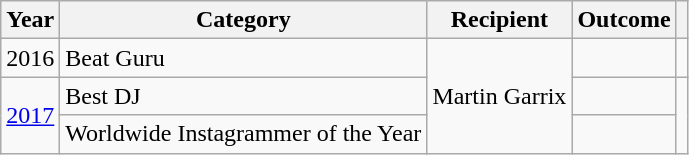<table class="wikitable plainrowheaders sortable">
<tr>
<th scope="col">Year</th>
<th scope="col">Category</th>
<th scope="col">Recipient</th>
<th scope="col">Outcome</th>
<th scope="col" class="unsortable"></th>
</tr>
<tr>
<td>2016</td>
<td>Beat Guru</td>
<td rowspan="3">Martin Garrix</td>
<td></td>
<td style="text-align:center;"></td>
</tr>
<tr>
<td rowspan="2"><a href='#'>2017</a></td>
<td>Best DJ</td>
<td></td>
<td rowspan="2" align="center"></td>
</tr>
<tr>
<td>Worldwide Instagrammer of the Year</td>
<td></td>
</tr>
</table>
